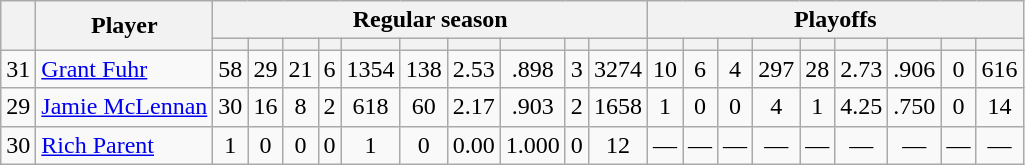<table class="wikitable plainrowheaders" style="text-align:center;">
<tr>
<th scope="col" rowspan="2"></th>
<th scope="col" rowspan="2">Player</th>
<th scope=colgroup colspan=10>Regular season</th>
<th scope=colgroup colspan=9>Playoffs</th>
</tr>
<tr>
<th scope="col"></th>
<th scope="col"></th>
<th scope="col"></th>
<th scope="col"></th>
<th scope="col"></th>
<th scope="col"></th>
<th scope="col"></th>
<th scope="col"></th>
<th scope="col"></th>
<th scope="col"></th>
<th scope="col"></th>
<th scope="col"></th>
<th scope="col"></th>
<th scope="col"></th>
<th scope="col"></th>
<th scope="col"></th>
<th scope="col"></th>
<th scope="col"></th>
<th scope="col"></th>
</tr>
<tr>
<td scope="row">31</td>
<td align="left"><a href='#'>Grant Fuhr</a></td>
<td>58</td>
<td>29</td>
<td>21</td>
<td>6</td>
<td>1354</td>
<td>138</td>
<td>2.53</td>
<td>.898</td>
<td>3</td>
<td>3274</td>
<td>10</td>
<td>6</td>
<td>4</td>
<td>297</td>
<td>28</td>
<td>2.73</td>
<td>.906</td>
<td>0</td>
<td>616</td>
</tr>
<tr>
<td scope="row">29</td>
<td align="left"><a href='#'>Jamie McLennan</a></td>
<td>30</td>
<td>16</td>
<td>8</td>
<td>2</td>
<td>618</td>
<td>60</td>
<td>2.17</td>
<td>.903</td>
<td>2</td>
<td>1658</td>
<td>1</td>
<td>0</td>
<td>0</td>
<td>4</td>
<td>1</td>
<td>4.25</td>
<td>.750</td>
<td>0</td>
<td>14</td>
</tr>
<tr>
<td scope="row">30</td>
<td align="left"><a href='#'>Rich Parent</a></td>
<td>1</td>
<td>0</td>
<td>0</td>
<td>0</td>
<td>1</td>
<td>0</td>
<td>0.00</td>
<td>1.000</td>
<td>0</td>
<td>12</td>
<td>—</td>
<td>—</td>
<td>—</td>
<td>—</td>
<td>—</td>
<td>—</td>
<td>—</td>
<td>—</td>
<td>—</td>
</tr>
</table>
